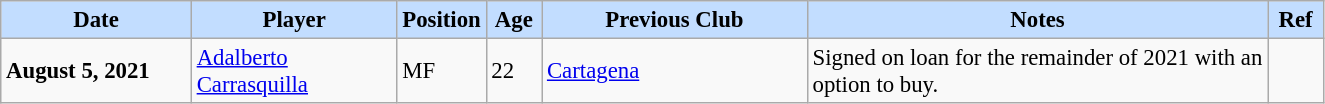<table class="wikitable" style="text-align:left; font-size:95%;">
<tr>
<th style="background:#c2ddff; width:120px;">Date</th>
<th style="background:#c2ddff; width:130px;">Player</th>
<th style="background:#c2ddff; width:50px;">Position</th>
<th style="background:#c2ddff; width:30px;">Age</th>
<th style="background:#c2ddff; width:170px;">Previous Club</th>
<th style="background:#c2ddff; width:300px;">Notes</th>
<th style="background:#c2ddff; width:30px;">Ref</th>
</tr>
<tr>
<td><strong>August 5, 2021</strong></td>
<td> <a href='#'>Adalberto Carrasquilla</a></td>
<td>MF</td>
<td>22</td>
<td> <a href='#'>Cartagena</a></td>
<td>Signed on loan for the remainder of 2021 with an option to buy.</td>
<td></td>
</tr>
</table>
